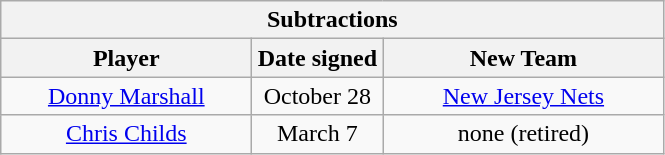<table class="wikitable" style="text-align:center">
<tr>
<th colspan=3>Subtractions</th>
</tr>
<tr>
<th style="width:160px">Player</th>
<th style="width:80px">Date signed</th>
<th style="width:180px">New Team</th>
</tr>
<tr>
<td><a href='#'>Donny Marshall</a></td>
<td>October 28</td>
<td><a href='#'>New Jersey Nets</a></td>
</tr>
<tr>
<td><a href='#'>Chris Childs</a></td>
<td>March 7</td>
<td>none (retired)</td>
</tr>
</table>
